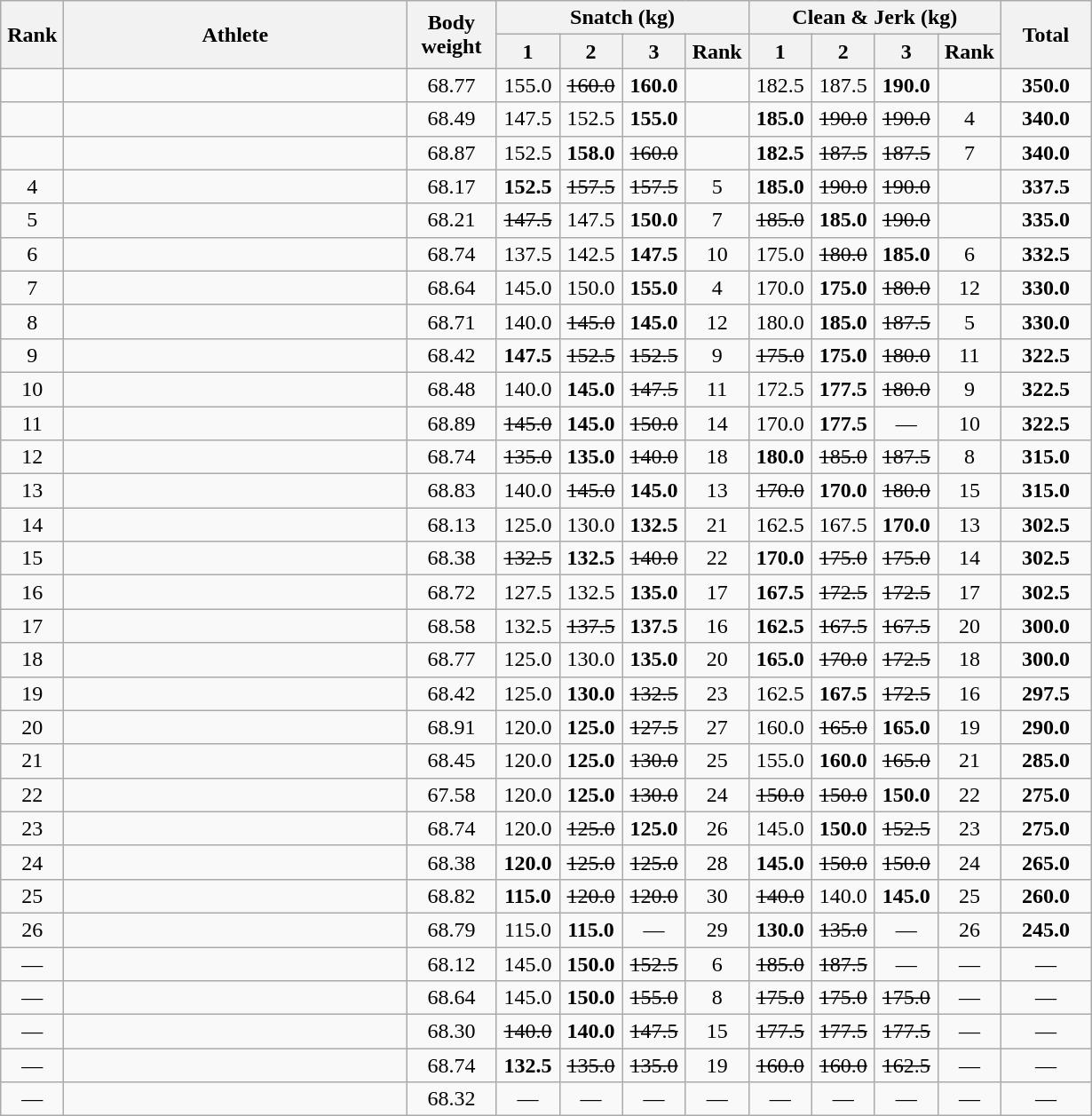<table class = "wikitable" style="text-align:center;">
<tr>
<th rowspan=2 width=40>Rank</th>
<th rowspan=2 width=250>Athlete</th>
<th rowspan=2 width=60>Body weight</th>
<th colspan=4>Snatch (kg)</th>
<th colspan=4>Clean & Jerk (kg)</th>
<th rowspan=2 width=60>Total</th>
</tr>
<tr>
<th width=40>1</th>
<th width=40>2</th>
<th width=40>3</th>
<th width=40>Rank</th>
<th width=40>1</th>
<th width=40>2</th>
<th width=40>3</th>
<th width=40>Rank</th>
</tr>
<tr>
<td></td>
<td align=left></td>
<td>68.77</td>
<td>155.0</td>
<td><s>160.0 </s></td>
<td><strong>160.0</strong></td>
<td></td>
<td>182.5</td>
<td>187.5</td>
<td><strong>190.0</strong></td>
<td></td>
<td><strong>350.0  </strong></td>
</tr>
<tr>
<td></td>
<td align=left></td>
<td>68.49</td>
<td>147.5</td>
<td>152.5</td>
<td><strong>155.0</strong></td>
<td></td>
<td><strong>185.0</strong></td>
<td><s>190.0 </s></td>
<td><s>190.0 </s></td>
<td>4</td>
<td><strong>340.0  </strong></td>
</tr>
<tr>
<td></td>
<td align=left></td>
<td>68.87</td>
<td>152.5</td>
<td><strong>158.0</strong></td>
<td><s>160.0 </s></td>
<td></td>
<td><strong>182.5</strong></td>
<td><s>187.5 </s></td>
<td><s>187.5 </s></td>
<td>7</td>
<td><strong>340.0  </strong></td>
</tr>
<tr>
<td>4</td>
<td align=left></td>
<td>68.17</td>
<td><strong>152.5</strong></td>
<td><s>157.5 </s></td>
<td><s>157.5 </s></td>
<td>5</td>
<td><strong>185.0</strong></td>
<td><s>190.0 </s></td>
<td><s>190.0 </s></td>
<td></td>
<td><strong>337.5  </strong></td>
</tr>
<tr>
<td>5</td>
<td align=left></td>
<td>68.21</td>
<td><s>147.5 </s></td>
<td>147.5</td>
<td><strong>150.0</strong></td>
<td>7</td>
<td><s>185.0 </s></td>
<td><strong>185.0</strong></td>
<td><s>190.0 </s></td>
<td></td>
<td><strong>335.0  </strong></td>
</tr>
<tr>
<td>6</td>
<td align=left></td>
<td>68.74</td>
<td>137.5</td>
<td>142.5</td>
<td><strong>147.5</strong></td>
<td>10</td>
<td>175.0</td>
<td><s>180.0 </s></td>
<td><strong>185.0</strong></td>
<td>6</td>
<td><strong>332.5  </strong></td>
</tr>
<tr>
<td>7</td>
<td align=left></td>
<td>68.64</td>
<td>145.0</td>
<td>150.0</td>
<td><strong>155.0</strong></td>
<td>4</td>
<td>170.0</td>
<td><strong>175.0</strong></td>
<td><s>180.0 </s></td>
<td>12</td>
<td><strong>330.0  </strong></td>
</tr>
<tr>
<td>8</td>
<td align=left></td>
<td>68.71</td>
<td>140.0</td>
<td><s>145.0 </s></td>
<td><strong>145.0</strong></td>
<td>12</td>
<td>180.0</td>
<td><strong>185.0</strong></td>
<td><s>187.5 </s></td>
<td>5</td>
<td><strong>330.0  </strong></td>
</tr>
<tr>
<td>9</td>
<td align=left></td>
<td>68.42</td>
<td><strong>147.5</strong></td>
<td><s>152.5 </s></td>
<td><s>152.5 </s></td>
<td>9</td>
<td><s>175.0 </s></td>
<td><strong>175.0</strong></td>
<td><s>180.0 </s></td>
<td>11</td>
<td><strong>322.5  </strong></td>
</tr>
<tr>
<td>10</td>
<td align=left></td>
<td>68.48</td>
<td>140.0</td>
<td><strong>145.0</strong></td>
<td><s>147.5 </s></td>
<td>11</td>
<td>172.5</td>
<td><strong>177.5</strong></td>
<td><s>180.0 </s></td>
<td>9</td>
<td><strong>322.5  </strong></td>
</tr>
<tr>
<td>11</td>
<td align=left></td>
<td>68.89</td>
<td><s>145.0 </s></td>
<td><strong>145.0</strong></td>
<td><s>150.0 </s></td>
<td>14</td>
<td>170.0</td>
<td><strong>177.5</strong></td>
<td>—</td>
<td>10</td>
<td><strong>322.5  </strong></td>
</tr>
<tr>
<td>12</td>
<td align=left></td>
<td>68.74</td>
<td><s>135.0 </s></td>
<td><strong>135.0</strong></td>
<td><s>140.0 </s></td>
<td>18</td>
<td><strong>180.0</strong></td>
<td><s>185.0 </s></td>
<td><s>187.5 </s></td>
<td>8</td>
<td><strong>315.0  </strong></td>
</tr>
<tr>
<td>13</td>
<td align=left></td>
<td>68.83</td>
<td>140.0</td>
<td><s>145.0 </s></td>
<td><strong>145.0</strong></td>
<td>13</td>
<td><s>170.0 </s></td>
<td><strong>170.0</strong></td>
<td><s>180.0 </s></td>
<td>15</td>
<td><strong>315.0  </strong></td>
</tr>
<tr>
<td>14</td>
<td align=left></td>
<td>68.13</td>
<td>125.0</td>
<td>130.0</td>
<td><strong>132.5</strong></td>
<td>21</td>
<td>162.5</td>
<td>167.5</td>
<td><strong>170.0</strong></td>
<td>13</td>
<td><strong>302.5  </strong></td>
</tr>
<tr>
<td>15</td>
<td align=left></td>
<td>68.38</td>
<td><s>132.5 </s></td>
<td><strong>132.5</strong></td>
<td><s>140.0 </s></td>
<td>22</td>
<td><strong>170.0</strong></td>
<td><s>175.0 </s></td>
<td><s>175.0 </s></td>
<td>14</td>
<td><strong>302.5  </strong></td>
</tr>
<tr>
<td>16</td>
<td align=left></td>
<td>68.72</td>
<td>127.5</td>
<td>132.5</td>
<td><strong>135.0</strong></td>
<td>17</td>
<td><strong>167.5</strong></td>
<td><s>172.5 </s></td>
<td><s>172.5 </s></td>
<td>17</td>
<td><strong>302.5  </strong></td>
</tr>
<tr>
<td>17</td>
<td align=left></td>
<td>68.58</td>
<td>132.5</td>
<td><s>137.5 </s></td>
<td><strong>137.5</strong></td>
<td>16</td>
<td><strong>162.5</strong></td>
<td><s>167.5 </s></td>
<td><s>167.5 </s></td>
<td>20</td>
<td><strong>300.0  </strong></td>
</tr>
<tr>
<td>18</td>
<td align=left></td>
<td>68.77</td>
<td>125.0</td>
<td>130.0</td>
<td><strong>135.0</strong></td>
<td>20</td>
<td><strong>165.0</strong></td>
<td><s>170.0 </s></td>
<td><s>172.5 </s></td>
<td>18</td>
<td><strong>300.0  </strong></td>
</tr>
<tr>
<td>19</td>
<td align=left></td>
<td>68.42</td>
<td>125.0</td>
<td><strong>130.0</strong></td>
<td><s>132.5 </s></td>
<td>23</td>
<td>162.5</td>
<td><strong>167.5</strong></td>
<td><s>172.5 </s></td>
<td>16</td>
<td><strong>297.5  </strong></td>
</tr>
<tr>
<td>20</td>
<td align=left></td>
<td>68.91</td>
<td>120.0</td>
<td><strong>125.0</strong></td>
<td><s>127.5 </s></td>
<td>27</td>
<td>160.0</td>
<td><s>165.0 </s></td>
<td><strong>165.0</strong></td>
<td>19</td>
<td><strong>290.0  </strong></td>
</tr>
<tr>
<td>21</td>
<td align=left></td>
<td>68.45</td>
<td>120.0</td>
<td><strong>125.0</strong></td>
<td><s>130.0 </s></td>
<td>25</td>
<td>155.0</td>
<td><strong>160.0</strong></td>
<td><s>165.0 </s></td>
<td>21</td>
<td><strong>285.0  </strong></td>
</tr>
<tr>
<td>22</td>
<td align=left></td>
<td>67.58</td>
<td>120.0</td>
<td><strong>125.0</strong></td>
<td><s>130.0 </s></td>
<td>24</td>
<td><s>150.0 </s></td>
<td><s>150.0 </s></td>
<td><strong>150.0</strong></td>
<td>22</td>
<td><strong>275.0  </strong></td>
</tr>
<tr>
<td>23</td>
<td align=left></td>
<td>68.74</td>
<td>120.0</td>
<td><s>125.0 </s></td>
<td><strong>125.0</strong></td>
<td>26</td>
<td>145.0</td>
<td><strong>150.0</strong></td>
<td><s>152.5 </s></td>
<td>23</td>
<td><strong>275.0  </strong></td>
</tr>
<tr>
<td>24</td>
<td align=left></td>
<td>68.38</td>
<td><strong>120.0</strong></td>
<td><s>125.0 </s></td>
<td><s>125.0 </s></td>
<td>28</td>
<td><strong>145.0</strong></td>
<td><s>150.0 </s></td>
<td><s>150.0 </s></td>
<td>24</td>
<td><strong>265.0  </strong></td>
</tr>
<tr>
<td>25</td>
<td align=left></td>
<td>68.82</td>
<td><strong>115.0</strong></td>
<td><s>120.0 </s></td>
<td><s>120.0 </s></td>
<td>30</td>
<td><s>140.0 </s></td>
<td>140.0</td>
<td><strong>145.0</strong></td>
<td>25</td>
<td><strong>260.0  </strong></td>
</tr>
<tr>
<td>26</td>
<td align=left></td>
<td>68.79</td>
<td>115.0</td>
<td><strong>115.0</strong></td>
<td>—</td>
<td>29</td>
<td><strong>130.0</strong></td>
<td><s>135.0 </s></td>
<td>—</td>
<td>26</td>
<td><strong>245.0  </strong></td>
</tr>
<tr>
<td>—</td>
<td align=left></td>
<td>68.12</td>
<td>145.0</td>
<td><strong>150.0</strong></td>
<td><s>152.5 </s></td>
<td>6</td>
<td><s>185.0 </s></td>
<td><s>187.5 </s></td>
<td>—</td>
<td>—</td>
<td>—</td>
</tr>
<tr>
<td>—</td>
<td align=left></td>
<td>68.64</td>
<td>145.0</td>
<td><strong>150.0</strong></td>
<td><s>155.0 </s></td>
<td>8</td>
<td><s>175.0 </s></td>
<td><s>175.0 </s></td>
<td><s>175.0 </s></td>
<td>—</td>
<td>—</td>
</tr>
<tr>
<td>—</td>
<td align=left></td>
<td>68.30</td>
<td><s>140.0 </s></td>
<td><strong>140.0</strong></td>
<td><s>147.5 </s></td>
<td>15</td>
<td><s>177.5 </s></td>
<td><s>177.5 </s></td>
<td><s>177.5 </s></td>
<td>—</td>
<td>—</td>
</tr>
<tr>
<td>—</td>
<td align=left></td>
<td>68.74</td>
<td><strong>132.5</strong></td>
<td><s>135.0 </s></td>
<td><s>135.0 </s></td>
<td>19</td>
<td><s>160.0 </s></td>
<td><s>160.0 </s></td>
<td><s>162.5 </s></td>
<td>—</td>
<td>—</td>
</tr>
<tr>
<td>—</td>
<td align=left></td>
<td>68.32</td>
<td>—</td>
<td>—</td>
<td>—</td>
<td>—</td>
<td>—</td>
<td>—</td>
<td>—</td>
<td>—</td>
<td>—</td>
</tr>
</table>
